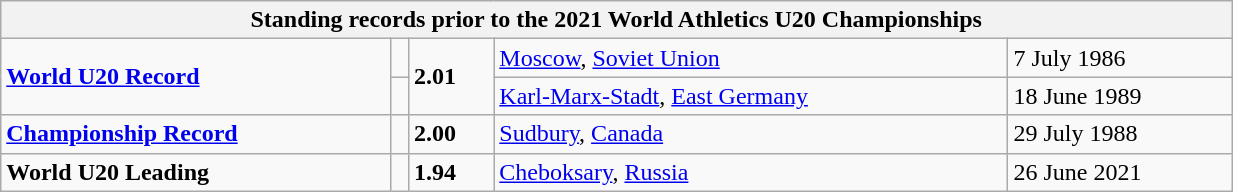<table class="wikitable" width=65%>
<tr>
<th colspan=5>Standing records prior to the 2021 World Athletics U20 Championships</th>
</tr>
<tr>
<td rowspan=2><strong><a href='#'>World U20 Record</a></strong></td>
<td></td>
<td rowspan=2><strong>2.01</strong></td>
<td><a href='#'>Moscow</a>, <a href='#'>Soviet Union</a></td>
<td>7 July 1986</td>
</tr>
<tr>
<td></td>
<td><a href='#'>Karl-Marx-Stadt</a>, <a href='#'>East Germany</a></td>
<td>18 June 1989</td>
</tr>
<tr>
<td><strong><a href='#'>Championship Record</a></strong></td>
<td></td>
<td><strong>2.00</strong></td>
<td><a href='#'>Sudbury</a>, <a href='#'>Canada</a></td>
<td>29 July 1988</td>
</tr>
<tr>
<td><strong>World U20 Leading</strong></td>
<td></td>
<td><strong>1.94</strong></td>
<td><a href='#'>Cheboksary</a>, <a href='#'>Russia</a></td>
<td>26 June 2021</td>
</tr>
</table>
